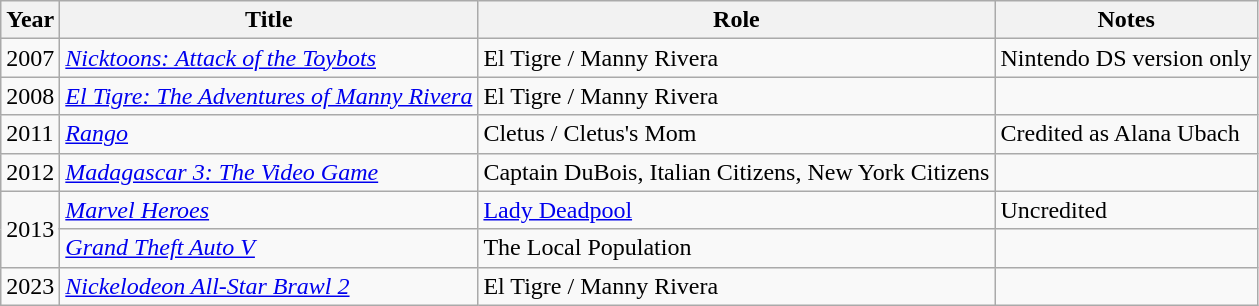<table class="wikitable sortable">
<tr>
<th>Year</th>
<th>Title</th>
<th>Role</th>
<th class="unsortable">Notes</th>
</tr>
<tr>
<td>2007</td>
<td><em><a href='#'>Nicktoons: Attack of the Toybots</a></em></td>
<td>El Tigre / Manny Rivera</td>
<td>Nintendo DS version only</td>
</tr>
<tr>
<td>2008</td>
<td><em><a href='#'>El Tigre: The Adventures of Manny Rivera</a></em></td>
<td>El Tigre / Manny Rivera</td>
<td></td>
</tr>
<tr>
<td>2011</td>
<td><em><a href='#'>Rango</a></em></td>
<td>Cletus / Cletus's Mom</td>
<td>Credited as Alana Ubach</td>
</tr>
<tr>
<td>2012</td>
<td><em><a href='#'>Madagascar 3: The Video Game</a></em></td>
<td>Captain DuBois, Italian Citizens, New York Citizens</td>
<td></td>
</tr>
<tr>
<td rowspan=2>2013</td>
<td><em><a href='#'>Marvel Heroes</a></em></td>
<td><a href='#'>Lady Deadpool</a></td>
<td>Uncredited</td>
</tr>
<tr>
<td><em><a href='#'>Grand Theft Auto V</a></em></td>
<td>The Local Population</td>
<td></td>
</tr>
<tr>
<td>2023</td>
<td><em><a href='#'>Nickelodeon All-Star Brawl 2</a></em></td>
<td>El Tigre / Manny Rivera</td>
<td></td>
</tr>
</table>
